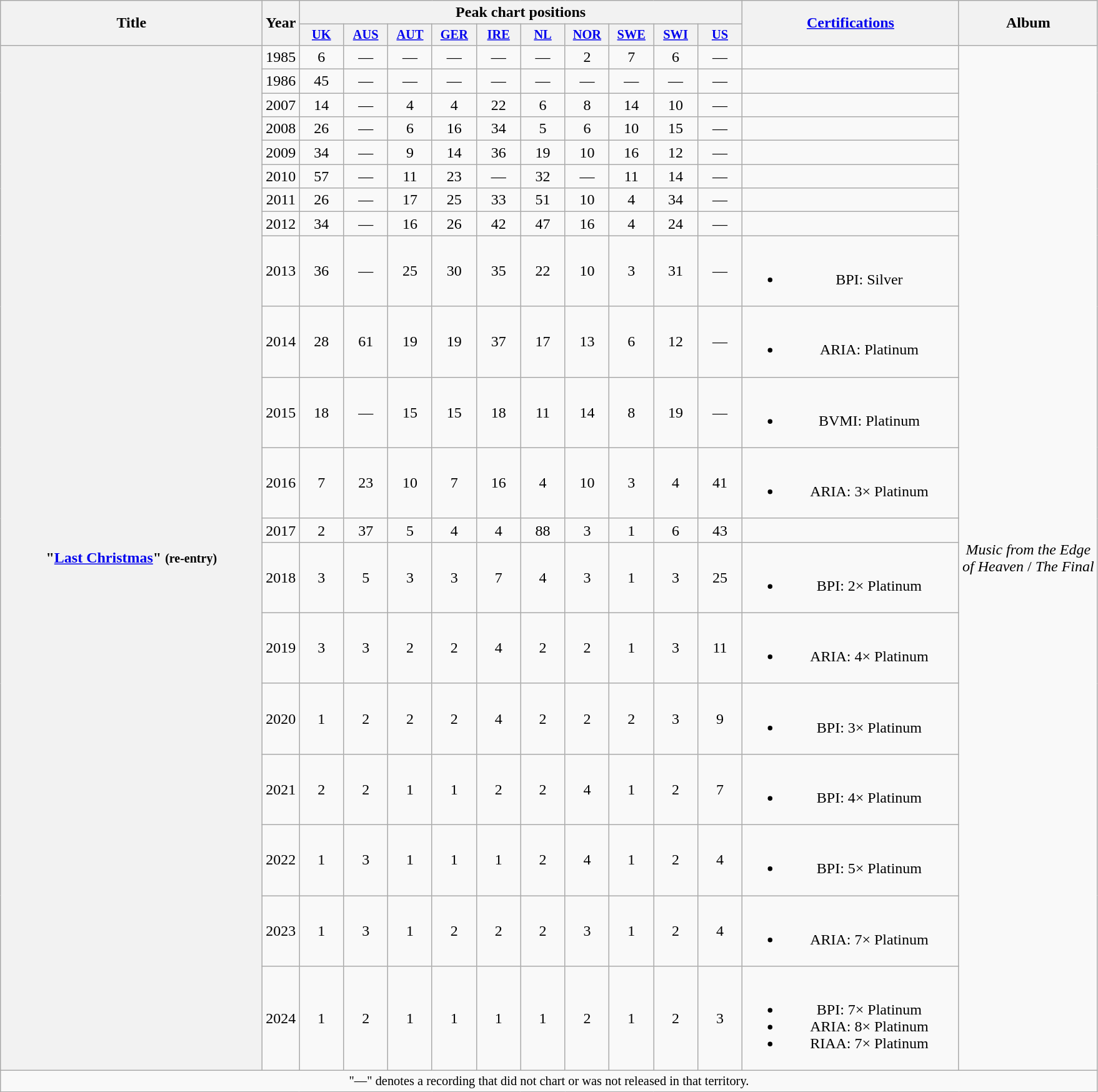<table class="wikitable plainrowheaders" style="text-align:center;">
<tr>
<th scope="col" rowspan="2" style="width:17em;">Title</th>
<th scope="col" rowspan="2">Year</th>
<th scope="col" colspan="10">Peak chart positions</th>
<th scope="col" rowspan="2" style="width:14em;"><a href='#'>Certifications</a></th>
<th scope="col" rowspan="2">Album</th>
</tr>
<tr>
<th scope="col" style="width:3em;font-size:85%;"><a href='#'>UK</a><br></th>
<th scope="col" style="width:3em;font-size:85%;"><a href='#'>AUS</a><br></th>
<th scope="col" style="width:3em;font-size:85%;"><a href='#'>AUT</a><br></th>
<th scope="col" style="width:3em;font-size:85%;"><a href='#'>GER</a><br></th>
<th scope="col" style="width:3em;font-size:85%;"><a href='#'>IRE</a><br></th>
<th scope="col" style="width:3em;font-size:85%;"><a href='#'>NL</a><br></th>
<th scope="col" style="width:3em;font-size:85%;"><a href='#'>NOR</a><br></th>
<th scope="col" style="width:3em;font-size:85%;"><a href='#'>SWE</a><br></th>
<th scope="col" style="width:3em;font-size:85%;"><a href='#'>SWI</a><br></th>
<th scope="col" style="width:3em;font-size:85%;"><a href='#'>US</a><br></th>
</tr>
<tr>
<th scope="row" rowspan="20">"<a href='#'>Last Christmas</a>" <small>(re-entry)</small></th>
<td>1985</td>
<td>6</td>
<td>—</td>
<td>—</td>
<td>—</td>
<td>—</td>
<td>—</td>
<td>2</td>
<td>7</td>
<td>6</td>
<td>—</td>
<td></td>
<td rowspan="20"><em>Music from the Edge<br>of Heaven</em> / <em>The Final</em></td>
</tr>
<tr>
<td>1986</td>
<td>45</td>
<td>—</td>
<td>—</td>
<td>—</td>
<td>—</td>
<td>—</td>
<td>—</td>
<td>—</td>
<td>—</td>
<td>—</td>
<td></td>
</tr>
<tr>
<td>2007</td>
<td>14</td>
<td>—</td>
<td>4</td>
<td>4</td>
<td>22</td>
<td>6</td>
<td>8</td>
<td>14</td>
<td>10</td>
<td>—</td>
<td></td>
</tr>
<tr>
<td>2008</td>
<td>26</td>
<td>—</td>
<td>6</td>
<td>16</td>
<td>34</td>
<td>5</td>
<td>6</td>
<td>10</td>
<td>15</td>
<td>—</td>
<td></td>
</tr>
<tr>
<td>2009</td>
<td>34</td>
<td>—</td>
<td>9</td>
<td>14</td>
<td>36</td>
<td>19</td>
<td>10</td>
<td>16</td>
<td>12</td>
<td>—</td>
<td></td>
</tr>
<tr>
<td>2010</td>
<td>57</td>
<td>—</td>
<td>11</td>
<td>23</td>
<td>—</td>
<td>32</td>
<td>—</td>
<td>11</td>
<td>14</td>
<td>—</td>
<td></td>
</tr>
<tr>
<td>2011</td>
<td>26</td>
<td>—</td>
<td>17</td>
<td>25</td>
<td>33</td>
<td>51</td>
<td>10</td>
<td>4</td>
<td>34</td>
<td>—</td>
<td></td>
</tr>
<tr>
<td>2012</td>
<td>34</td>
<td>—</td>
<td>16</td>
<td>26</td>
<td>42</td>
<td>47</td>
<td>16</td>
<td>4</td>
<td>24</td>
<td>—</td>
<td></td>
</tr>
<tr>
<td>2013</td>
<td>36</td>
<td>—</td>
<td>25</td>
<td>30</td>
<td>35</td>
<td>22</td>
<td>10</td>
<td>3</td>
<td>31</td>
<td>—</td>
<td><br><ul><li>BPI: Silver</li></ul></td>
</tr>
<tr>
<td>2014</td>
<td>28</td>
<td>61</td>
<td>19</td>
<td>19</td>
<td>37</td>
<td>17</td>
<td>13</td>
<td>6</td>
<td>12</td>
<td>—</td>
<td><br><ul><li>ARIA: Platinum</li></ul></td>
</tr>
<tr>
<td>2015</td>
<td>18</td>
<td>—</td>
<td>15</td>
<td>15</td>
<td>18</td>
<td>11</td>
<td>14</td>
<td>8</td>
<td>19</td>
<td>—</td>
<td><br><ul><li>BVMI: Platinum</li></ul></td>
</tr>
<tr>
<td>2016</td>
<td>7</td>
<td>23</td>
<td>10</td>
<td>7</td>
<td>16</td>
<td>4</td>
<td>10</td>
<td>3</td>
<td>4</td>
<td>41</td>
<td><br><ul><li>ARIA: 3× Platinum</li></ul></td>
</tr>
<tr>
<td>2017</td>
<td>2</td>
<td>37</td>
<td>5</td>
<td>4</td>
<td>4<br></td>
<td>88</td>
<td>3<br></td>
<td>1<br></td>
<td>6</td>
<td>43</td>
<td></td>
</tr>
<tr>
<td>2018</td>
<td>3</td>
<td>5</td>
<td>3</td>
<td>3</td>
<td>7<br></td>
<td>4</td>
<td>3<br></td>
<td>1<br></td>
<td>3</td>
<td>25</td>
<td><br><ul><li>BPI: 2× Platinum</li></ul></td>
</tr>
<tr>
<td>2019</td>
<td>3</td>
<td>3</td>
<td>2</td>
<td>2</td>
<td>4<br></td>
<td>2</td>
<td>2</td>
<td>1</td>
<td>3</td>
<td>11</td>
<td><br><ul><li>ARIA: 4× Platinum</li></ul></td>
</tr>
<tr>
<td>2020</td>
<td>1</td>
<td>2</td>
<td>2</td>
<td>2</td>
<td>4<br></td>
<td>2</td>
<td>2</td>
<td>2</td>
<td>3</td>
<td>9</td>
<td><br><ul><li>BPI: 3× Platinum</li></ul></td>
</tr>
<tr>
<td>2021</td>
<td>2</td>
<td>2<br></td>
<td>1</td>
<td>1</td>
<td>2</td>
<td>2</td>
<td>4</td>
<td>1</td>
<td>2</td>
<td>7</td>
<td><br><ul><li>BPI: 4× Platinum</li></ul></td>
</tr>
<tr>
<td>2022</td>
<td>1</td>
<td>3<br></td>
<td>1</td>
<td>1</td>
<td>1</td>
<td>2</td>
<td>4</td>
<td>1</td>
<td>2</td>
<td>4</td>
<td><br><ul><li>BPI: 5× Platinum</li></ul></td>
</tr>
<tr>
<td>2023</td>
<td>1</td>
<td>3<br></td>
<td>1</td>
<td>2</td>
<td>2</td>
<td>2</td>
<td>3</td>
<td>1</td>
<td>2</td>
<td>4</td>
<td><br><ul><li>ARIA: 7× Platinum</li></ul></td>
</tr>
<tr>
<td>2024</td>
<td>1</td>
<td>2</td>
<td>1</td>
<td>1</td>
<td>1</td>
<td>1</td>
<td>2</td>
<td>1</td>
<td>2</td>
<td>3</td>
<td><br><ul><li>BPI: 7× Platinum</li><li>ARIA: 8× Platinum</li><li>RIAA: 7× Platinum</li></ul></td>
</tr>
<tr>
<td colspan="18" style="font-size:85%">"—" denotes a recording that did not chart or was not released in that territory.</td>
</tr>
</table>
